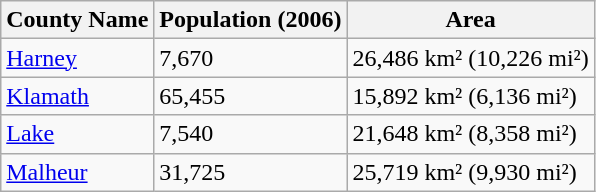<table class="wikitable">
<tr>
<th>County Name</th>
<th>Population (2006)</th>
<th>Area</th>
</tr>
<tr>
<td><a href='#'>Harney</a></td>
<td>7,670</td>
<td>26,486 km² (10,226 mi²)</td>
</tr>
<tr>
<td><a href='#'>Klamath</a></td>
<td>65,455</td>
<td>15,892 km² (6,136 mi²)</td>
</tr>
<tr>
<td><a href='#'>Lake</a></td>
<td>7,540</td>
<td>21,648 km² (8,358 mi²)</td>
</tr>
<tr>
<td><a href='#'>Malheur</a></td>
<td>31,725</td>
<td>25,719 km² (9,930 mi²)</td>
</tr>
</table>
